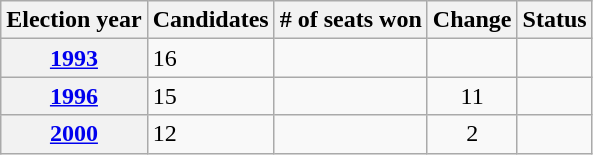<table class="wikitable">
<tr>
<th>Election year</th>
<th>Candidates</th>
<th># of seats won</th>
<th>Change</th>
<th>Status</th>
</tr>
<tr>
<th><a href='#'>1993</a></th>
<td>16</td>
<td></td>
<td style="text-align:center;"></td>
<td></td>
</tr>
<tr>
<th><a href='#'>1996</a></th>
<td>15</td>
<td></td>
<td style="text-align:center;"> 11</td>
<td></td>
</tr>
<tr>
<th><a href='#'>2000</a></th>
<td>12</td>
<td></td>
<td style="text-align:center;"> 2</td>
<td></td>
</tr>
</table>
